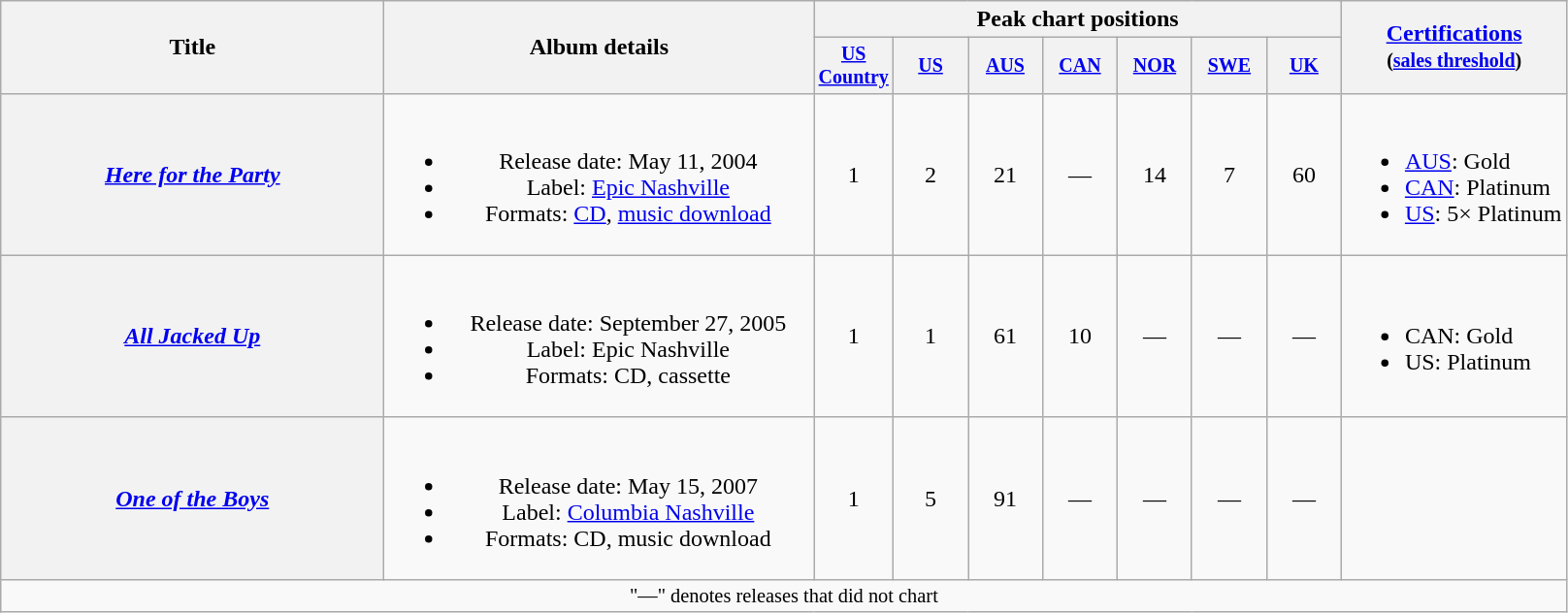<table class="wikitable plainrowheaders" style="text-align:center;">
<tr>
<th rowspan="2" style="width:16em;">Title</th>
<th rowspan="2" style="width:18em;">Album details</th>
<th colspan="7">Peak chart positions</th>
<th rowspan="2"><a href='#'>Certifications</a><br><small>(<a href='#'>sales threshold</a>)</small></th>
</tr>
<tr style="font-size:smaller;">
<th width="45"><a href='#'>US Country</a><br></th>
<th width="45"><a href='#'>US</a><br></th>
<th width="45"><a href='#'>AUS</a><br></th>
<th width="45"><a href='#'>CAN</a><br></th>
<th width="45"><a href='#'>NOR</a><br></th>
<th width="45"><a href='#'>SWE</a><br></th>
<th width="45"><a href='#'>UK</a><br></th>
</tr>
<tr>
<th scope="row"><em><a href='#'>Here for the Party</a></em></th>
<td><br><ul><li>Release date: May 11, 2004</li><li>Label: <a href='#'>Epic Nashville</a></li><li>Formats: <a href='#'>CD</a>, <a href='#'>music download</a></li></ul></td>
<td>1</td>
<td>2</td>
<td>21</td>
<td>—</td>
<td>14</td>
<td>7</td>
<td>60</td>
<td align="left"><br><ul><li><a href='#'>AUS</a>: Gold</li><li><a href='#'>CAN</a>: Platinum</li><li><a href='#'>US</a>: 5× Platinum</li></ul></td>
</tr>
<tr>
<th scope="row"><em><a href='#'>All Jacked Up</a></em></th>
<td><br><ul><li>Release date: September 27, 2005</li><li>Label: Epic Nashville</li><li>Formats: CD, cassette</li></ul></td>
<td>1</td>
<td>1</td>
<td>61</td>
<td>10</td>
<td>—</td>
<td>—</td>
<td>—</td>
<td align="left"><br><ul><li>CAN: Gold</li><li>US: Platinum</li></ul></td>
</tr>
<tr>
<th scope="row"><em><a href='#'>One of the Boys</a></em></th>
<td><br><ul><li>Release date: May 15, 2007</li><li>Label: <a href='#'>Columbia Nashville</a></li><li>Formats: CD, music download</li></ul></td>
<td>1</td>
<td>5</td>
<td>91</td>
<td>—</td>
<td>—</td>
<td>—</td>
<td>—</td>
<td></td>
</tr>
<tr>
<td colspan="10" style="font-size:85%">"—" denotes releases that did not chart</td>
</tr>
</table>
